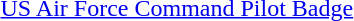<table>
<tr>
<td></td>
<td><a href='#'>US Air Force Command Pilot Badge</a></td>
</tr>
<tr>
</tr>
</table>
